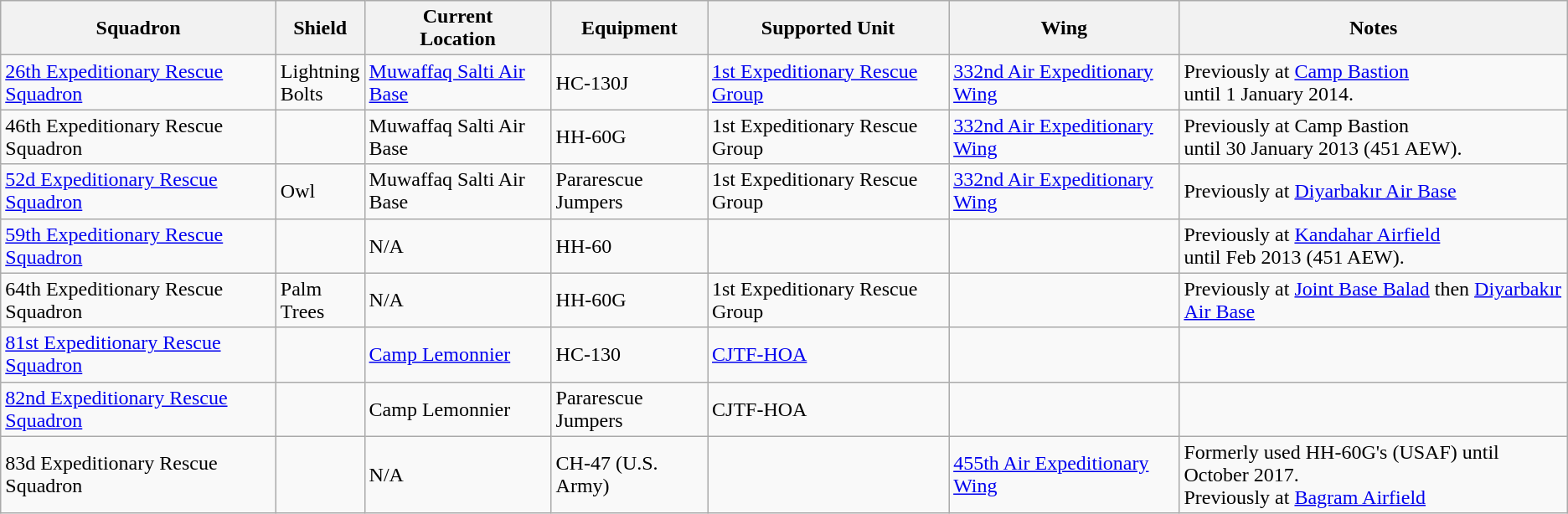<table class="wikitable">
<tr>
<th>Squadron</th>
<th>Shield</th>
<th>Current<br>Location</th>
<th>Equipment</th>
<th>Supported Unit</th>
<th>Wing</th>
<th>Notes</th>
</tr>
<tr>
<td><a href='#'>26th Expeditionary Rescue Squadron</a></td>
<td>Lightning<br>Bolts</td>
<td><a href='#'>Muwaffaq Salti Air Base</a></td>
<td>HC-130J</td>
<td><a href='#'>1st Expeditionary Rescue Group</a></td>
<td><a href='#'>332nd Air Expeditionary Wing</a></td>
<td>Previously at <a href='#'>Camp Bastion</a><br>until 1 January 2014.</td>
</tr>
<tr>
<td>46th Expeditionary Rescue Squadron</td>
<td></td>
<td>Muwaffaq Salti Air Base</td>
<td>HH-60G</td>
<td>1st Expeditionary Rescue Group</td>
<td><a href='#'>332nd Air Expeditionary Wing</a></td>
<td>Previously at Camp Bastion<br>until 30 January 2013 (451 AEW).</td>
</tr>
<tr>
<td><a href='#'>52d Expeditionary Rescue Squadron</a></td>
<td>Owl</td>
<td>Muwaffaq Salti Air Base</td>
<td>Pararescue Jumpers</td>
<td>1st Expeditionary Rescue Group</td>
<td><a href='#'>332nd Air Expeditionary Wing</a></td>
<td>Previously at <a href='#'>Diyarbakır Air Base</a></td>
</tr>
<tr>
<td><a href='#'>59th Expeditionary Rescue Squadron</a></td>
<td></td>
<td>N/A</td>
<td>HH-60</td>
<td></td>
<td></td>
<td>Previously at <a href='#'>Kandahar Airfield</a><br> until Feb 2013 (451 AEW).</td>
</tr>
<tr>
<td>64th Expeditionary Rescue Squadron</td>
<td>Palm<br>Trees</td>
<td>N/A</td>
<td>HH-60G</td>
<td>1st Expeditionary Rescue Group</td>
<td></td>
<td>Previously at <a href='#'>Joint Base Balad</a> then <a href='#'>Diyarbakır Air Base</a></td>
</tr>
<tr>
<td><a href='#'>81st Expeditionary Rescue Squadron</a></td>
<td></td>
<td><a href='#'>Camp Lemonnier</a></td>
<td>HC-130</td>
<td><a href='#'>CJTF-HOA</a></td>
<td></td>
<td></td>
</tr>
<tr>
<td><a href='#'>82nd Expeditionary Rescue Squadron</a></td>
<td></td>
<td>Camp Lemonnier</td>
<td>Pararescue Jumpers</td>
<td>CJTF-HOA</td>
<td></td>
<td></td>
</tr>
<tr>
<td>83d Expeditionary Rescue Squadron</td>
<td></td>
<td>N/A</td>
<td>CH-47 (U.S. Army)</td>
<td></td>
<td><a href='#'>455th Air Expeditionary Wing</a></td>
<td> Formerly used HH-60G's (USAF) until October 2017.<br>Previously at <a href='#'>Bagram Airfield</a></td>
</tr>
</table>
